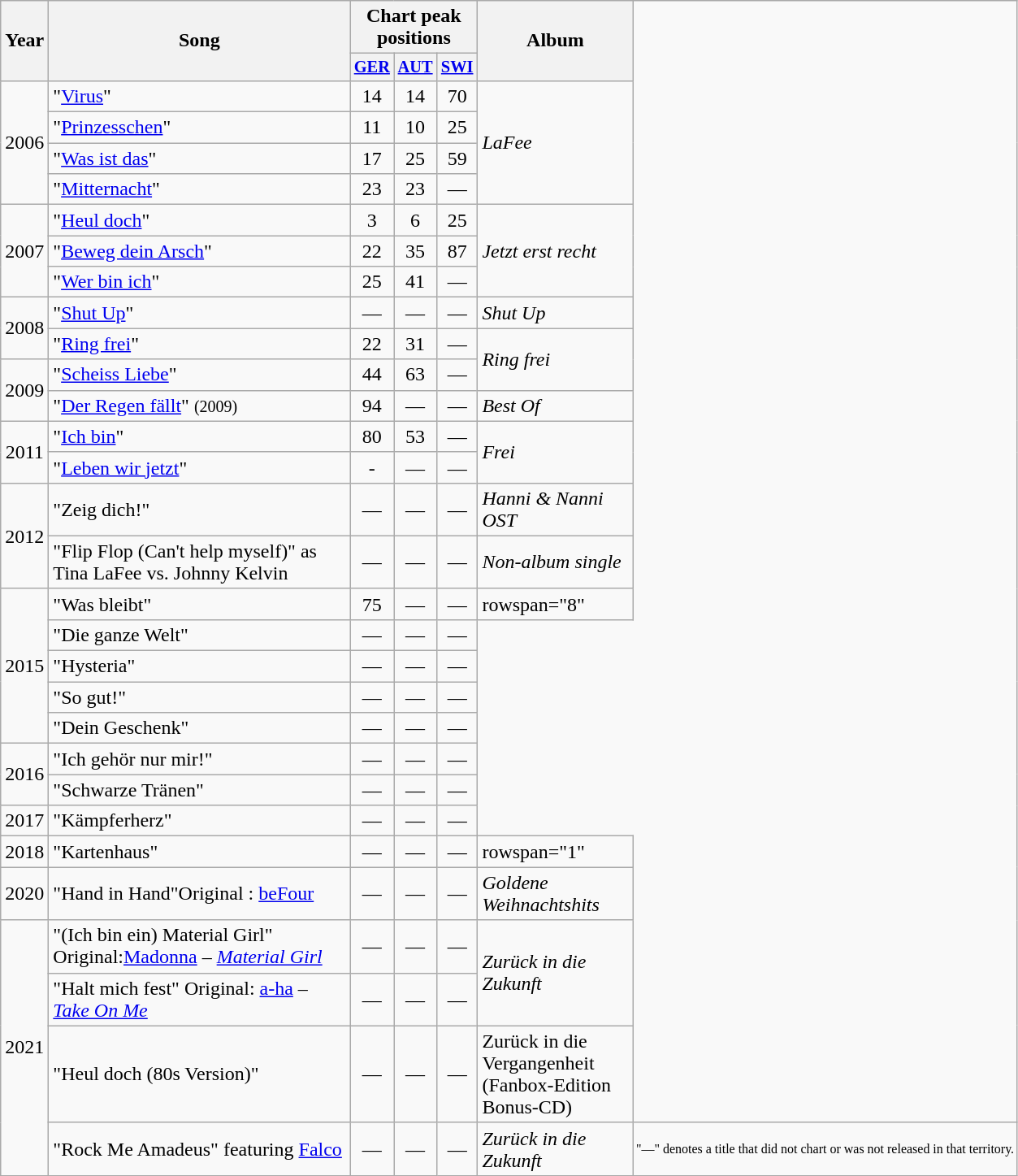<table class="wikitable" border="1">
<tr>
<th rowspan="2">Year</th>
<th width="240" rowspan="2">Song</th>
<th colspan="3">Chart peak positions</th>
<th width="120" rowspan="2">Album</th>
</tr>
<tr>
<th style="width:2em; font-size:85%"><a href='#'>GER</a><br></th>
<th style="width:2em; font-size:85%"><a href='#'>AUT</a><br></th>
<th style="width:2em; font-size:85%"><a href='#'>SWI</a><br></th>
</tr>
<tr>
<td align="center" rowspan="4">2006</td>
<td align="left">"<a href='#'>Virus</a>"</td>
<td align="center">14</td>
<td align="center">14</td>
<td align="center">70</td>
<td rowspan="4"><em>LaFee</em></td>
</tr>
<tr>
<td align="left">"<a href='#'>Prinzesschen</a>"</td>
<td align="center">11</td>
<td align="center">10</td>
<td align="center">25</td>
</tr>
<tr>
<td align="left">"<a href='#'>Was ist das</a>"</td>
<td align="center">17</td>
<td align="center">25</td>
<td align="center">59</td>
</tr>
<tr>
<td align="left">"<a href='#'>Mitternacht</a>"</td>
<td align="center">23</td>
<td align="center">23</td>
<td align="center">—</td>
</tr>
<tr>
<td align="center" rowspan="3">2007</td>
<td align="left">"<a href='#'>Heul doch</a>"</td>
<td align="center">3</td>
<td align="center">6</td>
<td align="center">25</td>
<td rowspan="3"><em>Jetzt erst recht</em></td>
</tr>
<tr>
<td align="left">"<a href='#'>Beweg dein Arsch</a>"</td>
<td align="center">22</td>
<td align="center">35</td>
<td align="center">87</td>
</tr>
<tr>
<td align="left">"<a href='#'>Wer bin ich</a>"</td>
<td align="center">25</td>
<td align="center">41</td>
<td align="center">—</td>
</tr>
<tr>
<td align="center" rowspan="2">2008</td>
<td align="left">"<a href='#'>Shut Up</a>"</td>
<td align="center">—</td>
<td align="center">—</td>
<td align="center">—</td>
<td><em>Shut Up</em></td>
</tr>
<tr>
<td align="left">"<a href='#'>Ring frei</a>"</td>
<td align="center">22</td>
<td align="center">31</td>
<td align="center">—</td>
<td rowspan="2"><em>Ring frei</em></td>
</tr>
<tr>
<td align="center" rowspan="2">2009</td>
<td>"<a href='#'>Scheiss Liebe</a>"</td>
<td align="center">44</td>
<td align="center">63</td>
<td align="center">—</td>
</tr>
<tr>
<td>"<a href='#'>Der Regen fällt</a>" <small>(2009)</small></td>
<td align="center">94</td>
<td align="center">—</td>
<td align="center">—</td>
<td><em>Best Of</em></td>
</tr>
<tr>
<td align="center" rowspan="2">2011</td>
<td align="left">"<a href='#'>Ich bin</a>"</td>
<td align="center">80</td>
<td align="center">53</td>
<td align="center">—</td>
<td rowspan="2"><em>Frei</em></td>
</tr>
<tr>
<td align="left">"<a href='#'>Leben wir jetzt</a>"</td>
<td align="center">-</td>
<td align="center">—</td>
<td align="center">—</td>
</tr>
<tr>
<td align="center" rowspan="2">2012</td>
<td align="left">"Zeig dich!"</td>
<td align="center">—</td>
<td align="center">—</td>
<td align="center">—</td>
<td><em>Hanni & Nanni OST</em></td>
</tr>
<tr>
<td align="left">"Flip Flop (Can't help myself)" as Tina LaFee vs. Johnny Kelvin</td>
<td align="center">—</td>
<td align="center">—</td>
<td align="center">—</td>
<td><em>Non-album single</em></td>
</tr>
<tr>
<td align="center" rowspan="5">2015</td>
<td align="left">"Was bleibt"</td>
<td align="center">75</td>
<td align="center">—</td>
<td align="center">—</td>
<td>rowspan="8" </td>
</tr>
<tr>
<td align="left">"Die ganze Welt"</td>
<td align="center">—</td>
<td align="center">—</td>
<td align="center">—</td>
</tr>
<tr>
<td align="left">"Hysteria"</td>
<td align="center">—</td>
<td align="center">—</td>
<td align="center">—</td>
</tr>
<tr>
<td align="left">"So gut!"</td>
<td align="center">—</td>
<td align="center">—</td>
<td align="center">—</td>
</tr>
<tr>
<td align="left">"Dein Geschenk"</td>
<td align="center">—</td>
<td align="center">—</td>
<td align="center">—</td>
</tr>
<tr>
<td align="center" rowspan="2">2016</td>
<td>"Ich gehör nur mir!"</td>
<td align="center">—</td>
<td align="center">—</td>
<td align="center">—</td>
</tr>
<tr>
<td align="left">"Schwarze Tränen"</td>
<td align="center">—</td>
<td align="center">—</td>
<td align="center">—</td>
</tr>
<tr>
<td align="center">2017</td>
<td>"Kämpferherz"</td>
<td align="center">—</td>
<td align="center">—</td>
<td align="center">—</td>
</tr>
<tr>
<td align="center">2018</td>
<td>"Kartenhaus"</td>
<td align="center">—</td>
<td align="center">—</td>
<td align="center">—</td>
<td>rowspan="1" </td>
</tr>
<tr>
<td align="center">2020</td>
<td>"Hand in Hand"Original : <a href='#'>beFour</a></td>
<td align="center">—</td>
<td align="center">—</td>
<td align="center">—</td>
<td rowspan="1"><em>Goldene Weihnachtshits</em></td>
</tr>
<tr>
<td align="center" rowspan="4">2021</td>
<td align="left">"(Ich bin ein) Material Girl" Original:<a href='#'>Madonna</a> – <em><a href='#'>Material Girl</a></em></td>
<td align="center">—</td>
<td align="center">—</td>
<td align="center">—</td>
<td rowspan="2"><em>Zurück in die Zukunft</em></td>
</tr>
<tr>
<td align="left">"Halt mich fest" Original: <a href='#'>a-ha</a> – <em><a href='#'>Take On Me</a></em></td>
<td align="center">—</td>
<td align="center">—</td>
<td align="center">—</td>
</tr>
<tr>
<td align="left">"Heul doch (80s Version)"</td>
<td align="center">—</td>
<td align="center">—</td>
<td align="center">—</td>
<td rowspan="1">Zurück in die Vergangenheit (Fanbox-Edition Bonus-CD)</td>
</tr>
<tr>
<td align="left">"Rock Me Amadeus" featuring <a href='#'>Falco</a></td>
<td align="center">—</td>
<td align="center">—</td>
<td align="center">—</td>
<td rowspan="1"><em>Zurück in die Zukunft</em></td>
<td align="center" colspan="6" style="font-size: 8pt">"—" denotes a title that did not chart or was not released in that territory.</td>
</tr>
</table>
